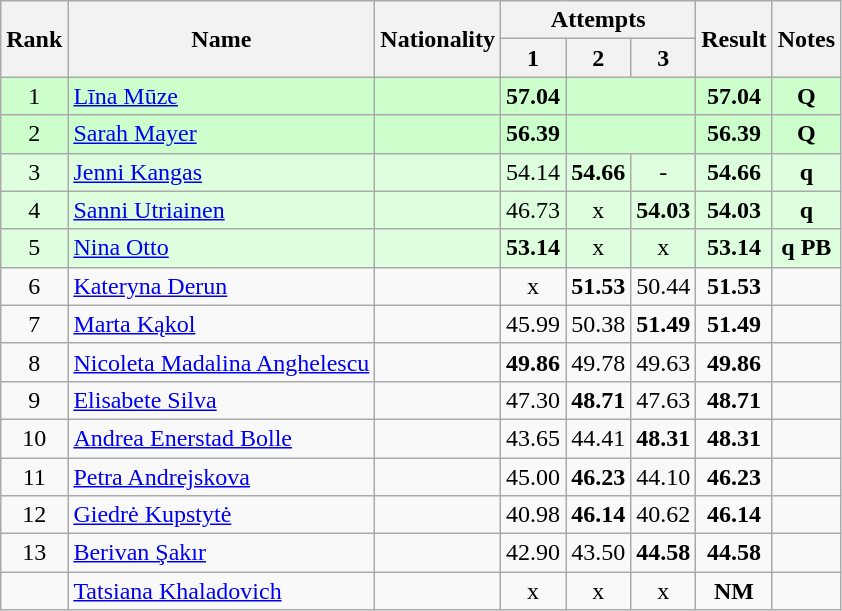<table class="wikitable sortable" style="text-align:center">
<tr>
<th rowspan=2>Rank</th>
<th rowspan=2>Name</th>
<th rowspan=2>Nationality</th>
<th colspan=3>Attempts</th>
<th rowspan=2>Result</th>
<th rowspan=2>Notes</th>
</tr>
<tr>
<th>1</th>
<th>2</th>
<th>3</th>
</tr>
<tr bgcolor=ccffcc>
<td>1</td>
<td align=left><a href='#'>Līna Mūze</a></td>
<td align=left></td>
<td><strong>57.04</strong></td>
<td colspan=2></td>
<td><strong>57.04</strong></td>
<td><strong>Q</strong></td>
</tr>
<tr bgcolor=ccffcc>
<td>2</td>
<td align=left><a href='#'>Sarah Mayer</a></td>
<td align=left></td>
<td><strong>56.39</strong></td>
<td colspan=2></td>
<td><strong>56.39</strong></td>
<td><strong>Q</strong></td>
</tr>
<tr bgcolor=ddffdd>
<td>3</td>
<td align=left><a href='#'>Jenni Kangas</a></td>
<td align=left></td>
<td>54.14</td>
<td><strong>54.66</strong></td>
<td>-</td>
<td><strong>54.66</strong></td>
<td><strong>q</strong></td>
</tr>
<tr bgcolor=ddffdd>
<td>4</td>
<td align=left><a href='#'>Sanni Utriainen</a></td>
<td align=left></td>
<td>46.73</td>
<td>x</td>
<td><strong>54.03</strong></td>
<td><strong>54.03</strong></td>
<td><strong>q</strong></td>
</tr>
<tr bgcolor=ddffdd>
<td>5</td>
<td align=left><a href='#'>Nina Otto</a></td>
<td align=left></td>
<td><strong>53.14</strong></td>
<td>x</td>
<td>x</td>
<td><strong>53.14</strong></td>
<td><strong>q PB</strong></td>
</tr>
<tr>
<td>6</td>
<td align=left><a href='#'>Kateryna Derun</a></td>
<td align=left></td>
<td>x</td>
<td><strong>51.53</strong></td>
<td>50.44</td>
<td><strong>51.53</strong></td>
<td></td>
</tr>
<tr>
<td>7</td>
<td align=left><a href='#'>Marta Kąkol</a></td>
<td align=left></td>
<td>45.99</td>
<td>50.38</td>
<td><strong>51.49</strong></td>
<td><strong>51.49</strong></td>
<td></td>
</tr>
<tr>
<td>8</td>
<td align=left><a href='#'>Nicoleta Madalina Anghelescu</a></td>
<td align=left></td>
<td><strong>49.86</strong></td>
<td>49.78</td>
<td>49.63</td>
<td><strong>49.86</strong></td>
<td></td>
</tr>
<tr>
<td>9</td>
<td align=left><a href='#'>Elisabete Silva</a></td>
<td align=left></td>
<td>47.30</td>
<td><strong>48.71</strong></td>
<td>47.63</td>
<td><strong>48.71</strong></td>
<td></td>
</tr>
<tr>
<td>10</td>
<td align=left><a href='#'>Andrea Enerstad Bolle</a></td>
<td align=left></td>
<td>43.65</td>
<td>44.41</td>
<td><strong>48.31</strong></td>
<td><strong>48.31</strong></td>
<td></td>
</tr>
<tr>
<td>11</td>
<td align=left><a href='#'>Petra Andrejskova</a></td>
<td align=left></td>
<td>45.00</td>
<td><strong>46.23</strong></td>
<td>44.10</td>
<td><strong>46.23</strong></td>
<td></td>
</tr>
<tr>
<td>12</td>
<td align=left><a href='#'>Giedrė Kupstytė</a></td>
<td align=left></td>
<td>40.98</td>
<td><strong>46.14</strong></td>
<td>40.62</td>
<td><strong>46.14</strong></td>
<td></td>
</tr>
<tr>
<td>13</td>
<td align=left><a href='#'>Berivan Şakır</a></td>
<td align=left></td>
<td>42.90</td>
<td>43.50</td>
<td><strong>44.58</strong></td>
<td><strong>44.58</strong></td>
<td></td>
</tr>
<tr>
<td></td>
<td align=left><a href='#'>Tatsiana Khaladovich</a></td>
<td align=left></td>
<td>x</td>
<td>x</td>
<td>x</td>
<td><strong>NM</strong></td>
<td></td>
</tr>
</table>
